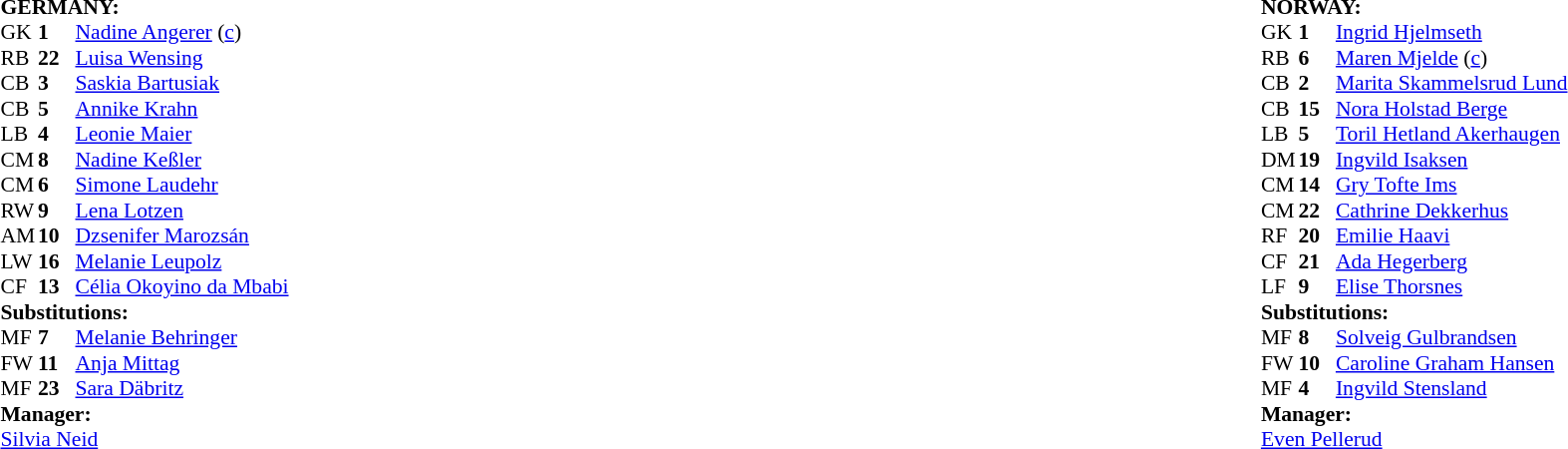<table width="100%">
<tr>
<td valign="top" width="50%"><br><table style="font-size: 90%" cellspacing="0" cellpadding="0">
<tr>
<td colspan=4><br><strong>GERMANY:</strong></td>
</tr>
<tr>
<th width="25"></th>
<th width="25"></th>
</tr>
<tr>
<td>GK</td>
<td><strong>1</strong></td>
<td><a href='#'>Nadine Angerer</a> (<a href='#'>c</a>)</td>
</tr>
<tr>
<td>RB</td>
<td><strong>22</strong></td>
<td><a href='#'>Luisa Wensing</a></td>
</tr>
<tr>
<td>CB</td>
<td><strong>3</strong></td>
<td><a href='#'>Saskia Bartusiak</a></td>
</tr>
<tr>
<td>CB</td>
<td><strong>5</strong></td>
<td><a href='#'>Annike Krahn</a></td>
</tr>
<tr>
<td>LB</td>
<td><strong>4</strong></td>
<td><a href='#'>Leonie Maier</a></td>
</tr>
<tr>
<td>CM</td>
<td><strong>8</strong></td>
<td><a href='#'>Nadine Keßler</a></td>
</tr>
<tr>
<td>CM</td>
<td><strong>6</strong></td>
<td><a href='#'>Simone Laudehr</a></td>
<td></td>
<td></td>
</tr>
<tr>
<td>RW</td>
<td><strong>9</strong></td>
<td><a href='#'>Lena Lotzen</a></td>
<td></td>
<td></td>
</tr>
<tr>
<td>AM</td>
<td><strong>10</strong></td>
<td><a href='#'>Dzsenifer Marozsán</a></td>
</tr>
<tr>
<td>LW</td>
<td><strong>16</strong></td>
<td><a href='#'>Melanie Leupolz</a></td>
<td></td>
<td></td>
</tr>
<tr>
<td>CF</td>
<td><strong>13</strong></td>
<td><a href='#'>Célia Okoyino da Mbabi</a></td>
</tr>
<tr>
<td colspan=3><strong>Substitutions:</strong></td>
</tr>
<tr>
<td>MF</td>
<td><strong>7</strong></td>
<td><a href='#'>Melanie Behringer</a></td>
<td></td>
<td></td>
</tr>
<tr>
<td>FW</td>
<td><strong>11</strong></td>
<td><a href='#'>Anja Mittag</a></td>
<td></td>
<td></td>
</tr>
<tr>
<td>MF</td>
<td><strong>23</strong></td>
<td><a href='#'>Sara Däbritz</a></td>
<td></td>
<td></td>
</tr>
<tr>
<td colspan=3><strong>Manager:</strong></td>
</tr>
<tr>
<td colspan=3><a href='#'>Silvia Neid</a></td>
</tr>
</table>
</td>
<td valign="top"></td>
<td valign="top" width="50%"><br><table style="font-size: 90%" cellspacing="0" cellpadding="0" align="center">
<tr>
<td colspan=4><br><strong>NORWAY:</strong></td>
</tr>
<tr>
<th width="25"></th>
<th width="25"></th>
</tr>
<tr>
<td>GK</td>
<td><strong>1</strong></td>
<td><a href='#'>Ingrid Hjelmseth</a></td>
</tr>
<tr>
<td>RB</td>
<td><strong>6</strong></td>
<td><a href='#'>Maren Mjelde</a> (<a href='#'>c</a>)</td>
</tr>
<tr>
<td>CB</td>
<td><strong>2</strong></td>
<td><a href='#'>Marita Skammelsrud Lund</a></td>
</tr>
<tr>
<td>CB</td>
<td><strong>15</strong></td>
<td><a href='#'>Nora Holstad Berge</a></td>
</tr>
<tr>
<td>LB</td>
<td><strong>5</strong></td>
<td><a href='#'>Toril Hetland Akerhaugen</a></td>
</tr>
<tr>
<td>DM</td>
<td><strong>19</strong></td>
<td><a href='#'>Ingvild Isaksen</a></td>
</tr>
<tr>
<td>CM</td>
<td><strong>14</strong></td>
<td><a href='#'>Gry Tofte Ims</a></td>
<td></td>
<td></td>
</tr>
<tr>
<td>CM</td>
<td><strong>22</strong></td>
<td><a href='#'>Cathrine Dekkerhus</a></td>
</tr>
<tr>
<td>RF</td>
<td><strong>20</strong></td>
<td><a href='#'>Emilie Haavi</a></td>
<td></td>
<td></td>
</tr>
<tr>
<td>CF</td>
<td><strong>21</strong></td>
<td><a href='#'>Ada Hegerberg</a></td>
</tr>
<tr>
<td>LF</td>
<td><strong>9</strong></td>
<td><a href='#'>Elise Thorsnes</a></td>
<td></td>
<td></td>
</tr>
<tr>
<td colspan=3><strong>Substitutions:</strong></td>
</tr>
<tr>
<td>MF</td>
<td><strong>8</strong></td>
<td><a href='#'>Solveig Gulbrandsen</a></td>
<td></td>
<td></td>
</tr>
<tr>
<td>FW</td>
<td><strong>10</strong></td>
<td><a href='#'>Caroline Graham Hansen</a></td>
<td></td>
<td></td>
</tr>
<tr>
<td>MF</td>
<td><strong>4</strong></td>
<td><a href='#'>Ingvild Stensland</a></td>
<td></td>
<td></td>
</tr>
<tr>
<td colspan=3><strong>Manager:</strong></td>
</tr>
<tr>
<td colspan=3><a href='#'>Even Pellerud</a></td>
</tr>
</table>
</td>
</tr>
</table>
